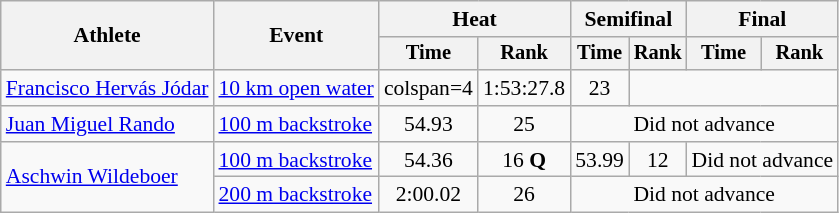<table class=wikitable style="font-size:90%">
<tr>
<th rowspan="2">Athlete</th>
<th rowspan="2">Event</th>
<th colspan="2">Heat</th>
<th colspan="2">Semifinal</th>
<th colspan="2">Final</th>
</tr>
<tr style="font-size:95%">
<th>Time</th>
<th>Rank</th>
<th>Time</th>
<th>Rank</th>
<th>Time</th>
<th>Rank</th>
</tr>
<tr align=center>
<td align=left><a href='#'>Francisco Hervás Jódar</a></td>
<td align=left><a href='#'>10 km open water</a></td>
<td>colspan=4 </td>
<td>1:53:27.8</td>
<td>23</td>
</tr>
<tr align=center>
<td align=left><a href='#'>Juan Miguel Rando</a></td>
<td align=left><a href='#'>100 m backstroke</a></td>
<td>54.93</td>
<td>25</td>
<td colspan=4>Did not advance</td>
</tr>
<tr align=center>
<td align=left rowspan=2><a href='#'>Aschwin Wildeboer</a></td>
<td align=left><a href='#'>100 m backstroke</a></td>
<td>54.36</td>
<td>16 <strong>Q</strong></td>
<td>53.99</td>
<td>12</td>
<td colspan=2>Did not advance</td>
</tr>
<tr align=center>
<td align=left><a href='#'>200 m backstroke</a></td>
<td>2:00.02</td>
<td>26</td>
<td colspan=4>Did not advance</td>
</tr>
</table>
